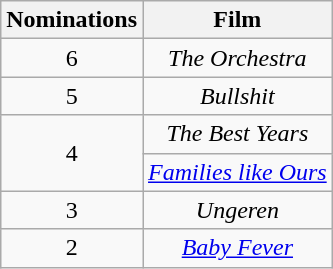<table class="wikitable plainrowheaders" rowspan=2 style="text-align: center;" border="2" background: #f6e39c;>
<tr>
<th scope="col" style="width:55px;">Nominations</th>
<th scope="col" style="text-align:center;">Film</th>
</tr>
<tr>
<td>6</td>
<td><em>The Orchestra</em></td>
</tr>
<tr>
<td>5</td>
<td><em>Bullshit</em></td>
</tr>
<tr>
<td rowspan="2">4</td>
<td><em>The Best Years</em></td>
</tr>
<tr>
<td><em><a href='#'>Families like Ours</a></em></td>
</tr>
<tr>
<td>3</td>
<td><em>Ungeren</em></td>
</tr>
<tr>
<td>2</td>
<td><em><a href='#'>Baby Fever</a></em></td>
</tr>
</table>
